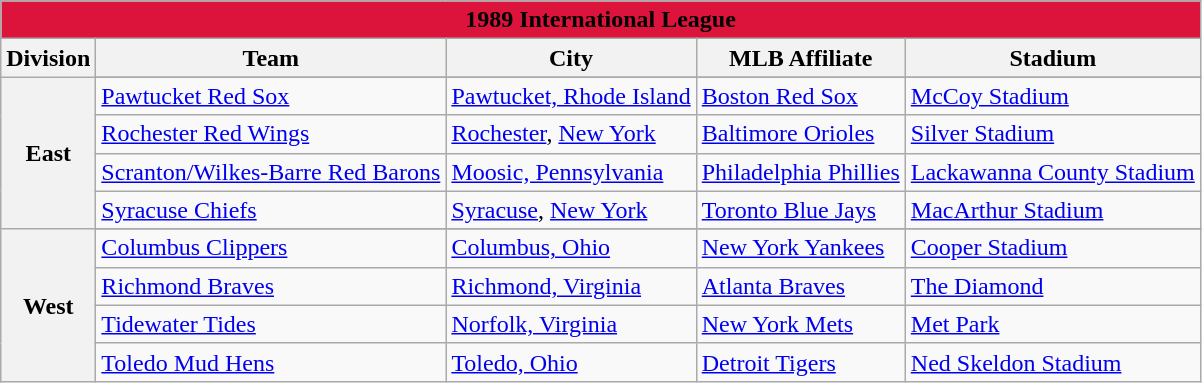<table class="wikitable" style="width:auto">
<tr>
<td bgcolor="#DC143C" align="center" colspan="7"><strong><span>1989 International League</span></strong></td>
</tr>
<tr>
<th>Division</th>
<th>Team</th>
<th>City</th>
<th>MLB Affiliate</th>
<th>Stadium</th>
</tr>
<tr>
<th rowspan="5">East</th>
</tr>
<tr>
<td><a href='#'>Pawtucket Red Sox</a></td>
<td><a href='#'>Pawtucket, Rhode Island</a></td>
<td><a href='#'>Boston Red Sox</a></td>
<td><a href='#'>McCoy Stadium</a></td>
</tr>
<tr>
<td><a href='#'>Rochester Red Wings</a></td>
<td><a href='#'>Rochester</a>, <a href='#'>New York</a></td>
<td><a href='#'>Baltimore Orioles</a></td>
<td><a href='#'>Silver Stadium</a></td>
</tr>
<tr>
<td><a href='#'>Scranton/Wilkes-Barre Red Barons</a></td>
<td><a href='#'>Moosic, Pennsylvania</a></td>
<td><a href='#'>Philadelphia Phillies</a></td>
<td><a href='#'>Lackawanna County Stadium</a></td>
</tr>
<tr>
<td><a href='#'>Syracuse Chiefs</a></td>
<td><a href='#'>Syracuse</a>, <a href='#'>New York</a></td>
<td><a href='#'>Toronto Blue Jays</a></td>
<td><a href='#'>MacArthur Stadium</a></td>
</tr>
<tr>
<th rowspan="5">West</th>
</tr>
<tr>
<td><a href='#'>Columbus Clippers</a></td>
<td><a href='#'>Columbus, Ohio</a></td>
<td><a href='#'>New York Yankees</a></td>
<td><a href='#'>Cooper Stadium</a></td>
</tr>
<tr>
<td><a href='#'>Richmond Braves</a></td>
<td><a href='#'>Richmond, Virginia</a></td>
<td><a href='#'>Atlanta Braves</a></td>
<td><a href='#'>The Diamond</a></td>
</tr>
<tr>
<td><a href='#'>Tidewater Tides</a></td>
<td><a href='#'>Norfolk, Virginia</a></td>
<td><a href='#'>New York Mets</a></td>
<td><a href='#'>Met Park</a></td>
</tr>
<tr>
<td><a href='#'>Toledo Mud Hens</a></td>
<td><a href='#'>Toledo, Ohio</a></td>
<td><a href='#'>Detroit Tigers</a></td>
<td><a href='#'>Ned Skeldon Stadium</a></td>
</tr>
</table>
